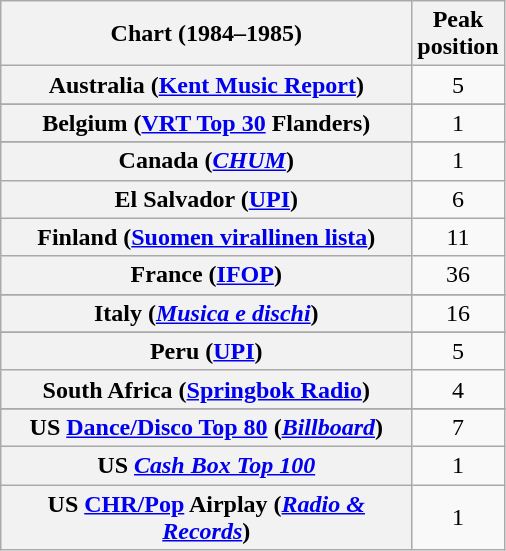<table class="wikitable sortable plainrowheaders">
<tr>
<th style="width: 200pt;">Chart (1984–1985)</th>
<th style="width: 40pt;">Peak<br>position</th>
</tr>
<tr>
<th scope="row">Australia (<a href='#'>Kent Music Report</a>)</th>
<td align="center">5</td>
</tr>
<tr>
</tr>
<tr>
<th scope="row">Belgium (<a href='#'>VRT Top 30</a> Flanders)</th>
<td align="center">1</td>
</tr>
<tr>
</tr>
<tr>
<th scope="row">Canada (<a href='#'><em>CHUM</em></a>)</th>
<td align="center">1</td>
</tr>
<tr>
<th scope="row">El Salvador (<a href='#'>UPI</a>)</th>
<td align="center">6</td>
</tr>
<tr>
<th scope="row">Finland (<a href='#'>Suomen virallinen lista</a>)</th>
<td style="text-align:center;">11</td>
</tr>
<tr>
<th scope="row">France (<a href='#'>IFOP</a>)</th>
<td align="center">36</td>
</tr>
<tr>
</tr>
<tr>
<th scope="row">Italy (<em><a href='#'>Musica e dischi</a></em>)</th>
<td align="center">16</td>
</tr>
<tr>
</tr>
<tr>
</tr>
<tr>
</tr>
<tr>
</tr>
<tr>
<th scope="row">Peru (<a href='#'>UPI</a>)</th>
<td align="center">5</td>
</tr>
<tr>
<th scope="row">South Africa (<a href='#'>Springbok Radio</a>)</th>
<td align="center">4</td>
</tr>
<tr>
</tr>
<tr>
</tr>
<tr>
</tr>
<tr>
</tr>
<tr>
<th scope="row">US <a href='#'>Dance/Disco Top 80</a> (<em><a href='#'>Billboard</a></em>)</th>
<td align="center">7</td>
</tr>
<tr>
<th scope="row">US <a href='#'><em>Cash Box Top 100</em></a></th>
<td align="center">1</td>
</tr>
<tr>
<th scope="row">US <a href='#'>CHR/Pop</a> Airplay (<em><a href='#'>Radio & Records</a></em>)</th>
<td align="center">1</td>
</tr>
</table>
